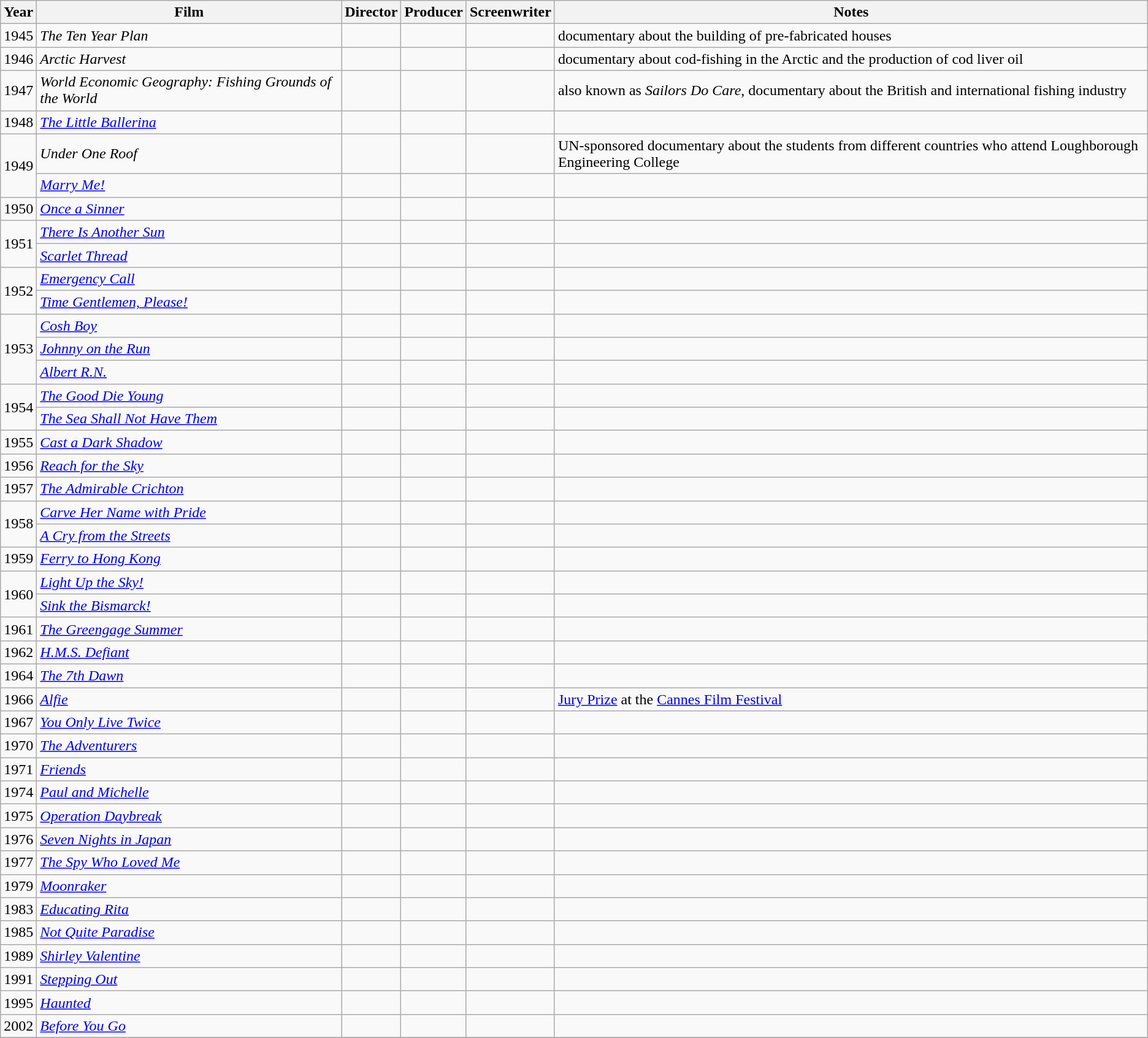<table class="wikitable">
<tr>
<th>Year</th>
<th>Film</th>
<th>Director</th>
<th>Producer</th>
<th>Screenwriter</th>
<th>Notes</th>
</tr>
<tr>
<td>1945</td>
<td><em>The Ten Year Plan</em></td>
<td></td>
<td></td>
<td></td>
<td>documentary about the building of pre-fabricated houses</td>
</tr>
<tr>
<td>1946</td>
<td><em>Arctic Harvest</em></td>
<td></td>
<td></td>
<td></td>
<td>documentary about cod-fishing in the Arctic and the production of cod liver oil</td>
</tr>
<tr>
<td>1947</td>
<td><em>World Economic Geography: Fishing Grounds of the World</em></td>
<td></td>
<td></td>
<td></td>
<td>also known as <em>Sailors Do Care</em>, documentary about the British and international fishing industry</td>
</tr>
<tr>
<td>1948</td>
<td><em><a href='#'>The Little Ballerina</a></em></td>
<td></td>
<td></td>
<td></td>
<td></td>
</tr>
<tr>
<td rowspan="2">1949</td>
<td><em>Under One Roof</em></td>
<td></td>
<td></td>
<td></td>
<td>UN-sponsored documentary about the students from different countries who attend Loughborough Engineering College</td>
</tr>
<tr>
<td><em><a href='#'>Marry Me!</a></em></td>
<td></td>
<td></td>
<td></td>
<td></td>
</tr>
<tr>
<td>1950</td>
<td><em><a href='#'>Once a Sinner</a></em></td>
<td></td>
<td></td>
<td></td>
<td></td>
</tr>
<tr>
<td rowspan="2">1951</td>
<td><em><a href='#'>There Is Another Sun</a></em></td>
<td></td>
<td></td>
<td></td>
<td></td>
</tr>
<tr>
<td><em><a href='#'>Scarlet Thread</a></em></td>
<td></td>
<td></td>
<td></td>
<td></td>
</tr>
<tr>
<td rowspan="2">1952</td>
<td><em><a href='#'>Emergency Call</a></em></td>
<td></td>
<td></td>
<td></td>
<td></td>
</tr>
<tr>
<td><em><a href='#'>Time Gentlemen, Please!</a></em></td>
<td></td>
<td></td>
<td></td>
<td></td>
</tr>
<tr>
<td rowspan="3">1953</td>
<td><em><a href='#'>Cosh Boy</a></em></td>
<td></td>
<td></td>
<td></td>
<td></td>
</tr>
<tr>
<td><em><a href='#'>Johnny on the Run</a></em></td>
<td></td>
<td></td>
<td></td>
<td></td>
</tr>
<tr>
<td><em><a href='#'>Albert R.N.</a></em></td>
<td></td>
<td></td>
<td></td>
<td></td>
</tr>
<tr>
<td rowspan="2">1954</td>
<td><em><a href='#'>The Good Die Young</a></em></td>
<td></td>
<td></td>
<td></td>
<td></td>
</tr>
<tr>
<td><em><a href='#'>The Sea Shall Not Have Them</a></em></td>
<td></td>
<td></td>
<td></td>
<td></td>
</tr>
<tr>
<td>1955</td>
<td><em><a href='#'>Cast a Dark Shadow</a></em></td>
<td></td>
<td></td>
<td></td>
<td></td>
</tr>
<tr>
<td>1956</td>
<td><em><a href='#'>Reach for the Sky</a></em></td>
<td></td>
<td></td>
<td></td>
<td></td>
</tr>
<tr>
<td>1957</td>
<td><em><a href='#'>The Admirable Crichton</a></em></td>
<td></td>
<td></td>
<td></td>
<td></td>
</tr>
<tr>
<td rowspan="2">1958</td>
<td><em><a href='#'>Carve Her Name with Pride</a></em></td>
<td></td>
<td></td>
<td></td>
<td></td>
</tr>
<tr>
<td><em><a href='#'>A Cry from the Streets</a></em></td>
<td></td>
<td></td>
<td></td>
<td></td>
</tr>
<tr>
<td>1959</td>
<td><em><a href='#'>Ferry to Hong Kong</a></em></td>
<td></td>
<td></td>
<td></td>
<td></td>
</tr>
<tr>
<td rowspan="2">1960</td>
<td><em><a href='#'>Light Up the Sky!</a></em></td>
<td></td>
<td></td>
<td></td>
<td></td>
</tr>
<tr>
<td><em><a href='#'>Sink the Bismarck!</a></em></td>
<td></td>
<td></td>
<td></td>
<td></td>
</tr>
<tr>
<td>1961</td>
<td><em><a href='#'>The Greengage Summer</a></em></td>
<td></td>
<td></td>
<td></td>
<td></td>
</tr>
<tr>
<td>1962</td>
<td><em><a href='#'>H.M.S. Defiant</a></em></td>
<td></td>
<td></td>
<td></td>
<td></td>
</tr>
<tr>
<td>1964</td>
<td><em><a href='#'>The 7th Dawn</a></em></td>
<td></td>
<td></td>
<td></td>
<td></td>
</tr>
<tr>
<td>1966</td>
<td><em><a href='#'>Alfie</a></em></td>
<td></td>
<td></td>
<td></td>
<td><a href='#'>Jury Prize</a> at the <a href='#'>Cannes Film Festival</a></td>
</tr>
<tr>
<td>1967</td>
<td><em><a href='#'>You Only Live Twice</a></em></td>
<td></td>
<td></td>
<td></td>
<td></td>
</tr>
<tr>
<td>1970</td>
<td><em><a href='#'>The Adventurers</a></em></td>
<td></td>
<td></td>
<td></td>
<td></td>
</tr>
<tr>
<td>1971</td>
<td><em><a href='#'>Friends</a></em></td>
<td></td>
<td></td>
<td></td>
<td></td>
</tr>
<tr>
<td>1974</td>
<td><em><a href='#'>Paul and Michelle</a></em></td>
<td></td>
<td></td>
<td></td>
<td></td>
</tr>
<tr>
<td>1975</td>
<td><em><a href='#'>Operation Daybreak</a></em></td>
<td></td>
<td></td>
<td></td>
<td></td>
</tr>
<tr>
<td>1976</td>
<td><em><a href='#'>Seven Nights in Japan</a></em></td>
<td></td>
<td></td>
<td></td>
<td></td>
</tr>
<tr>
<td>1977</td>
<td><em><a href='#'>The Spy Who Loved Me</a></em></td>
<td></td>
<td></td>
<td></td>
<td></td>
</tr>
<tr>
<td>1979</td>
<td><em><a href='#'>Moonraker</a></em></td>
<td></td>
<td></td>
<td></td>
<td></td>
</tr>
<tr>
<td>1983</td>
<td><em><a href='#'>Educating Rita</a></em></td>
<td></td>
<td></td>
<td></td>
<td></td>
</tr>
<tr>
<td>1985</td>
<td><em><a href='#'>Not Quite Paradise</a></em></td>
<td></td>
<td></td>
<td></td>
<td></td>
</tr>
<tr>
<td>1989</td>
<td><em><a href='#'>Shirley Valentine</a></em></td>
<td></td>
<td></td>
<td></td>
<td></td>
</tr>
<tr>
<td>1991</td>
<td><em><a href='#'>Stepping Out</a></em></td>
<td></td>
<td></td>
<td></td>
<td></td>
</tr>
<tr>
<td>1995</td>
<td><em><a href='#'>Haunted</a></em></td>
<td></td>
<td></td>
<td></td>
<td></td>
</tr>
<tr>
<td>2002</td>
<td><em><a href='#'>Before You Go</a></em></td>
<td></td>
<td></td>
<td></td>
<td></td>
</tr>
<tr>
</tr>
</table>
